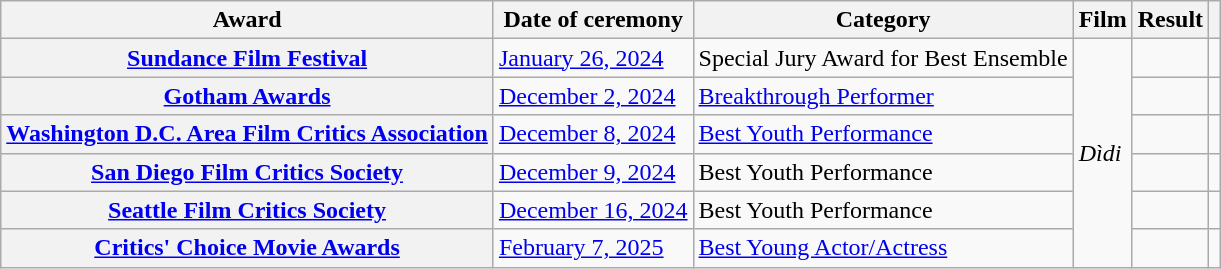<table class="wikitable sortable plainrowheaders">
<tr>
<th scope="col">Award</th>
<th scope="col">Date of ceremony</th>
<th scope="col">Category</th>
<th scope="col">Film</th>
<th scope="col">Result</th>
<th scope="col" class="unsortable"></th>
</tr>
<tr>
<th scope="row"><a href='#'>Sundance Film Festival</a></th>
<td><a href='#'>January 26, 2024</a></td>
<td>Special Jury Award for Best Ensemble</td>
<td rowspan="6"><em>Dìdi</em></td>
<td></td>
<td align="center"></td>
</tr>
<tr>
<th scope="row"><a href='#'>Gotham Awards</a></th>
<td><a href='#'>December 2, 2024</a></td>
<td><a href='#'>Breakthrough Performer</a></td>
<td></td>
<td align="center"></td>
</tr>
<tr>
<th scope="row"><a href='#'>Washington D.C. Area Film Critics Association</a></th>
<td><a href='#'>December 8, 2024</a></td>
<td><a href='#'>Best Youth Performance</a></td>
<td></td>
<td align="center"></td>
</tr>
<tr>
<th scope="row"><a href='#'>San Diego Film Critics Society</a></th>
<td><a href='#'>December 9, 2024</a></td>
<td>Best Youth Performance</td>
<td></td>
<td align="center"></td>
</tr>
<tr>
<th scope="row"><a href='#'>Seattle Film Critics Society</a></th>
<td><a href='#'>December 16, 2024</a></td>
<td>Best Youth Performance</td>
<td></td>
<td align="center"></td>
</tr>
<tr>
<th scope="row"><a href='#'>Critics' Choice Movie Awards</a></th>
<td><a href='#'>February 7, 2025</a></td>
<td><a href='#'>Best Young Actor/Actress</a></td>
<td></td>
<td align="center"></td>
</tr>
</table>
